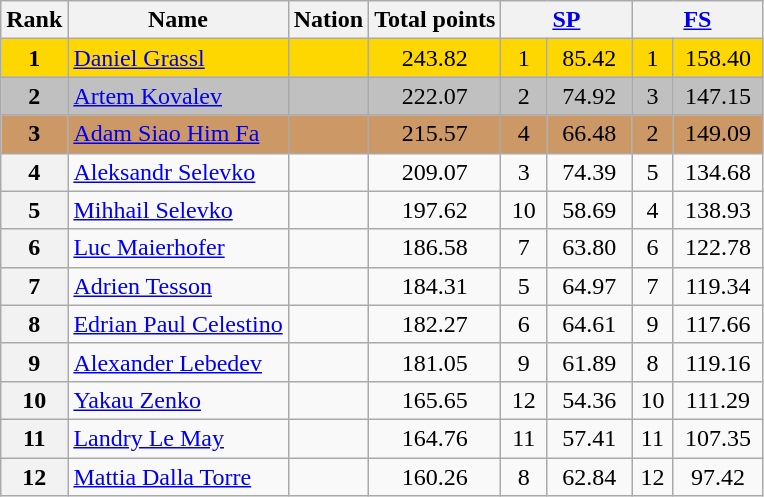<table class="wikitable sortable">
<tr>
<th>Rank</th>
<th>Name</th>
<th>Nation</th>
<th>Total points</th>
<th colspan="2" width="80px"><a href='#'>SP</a></th>
<th colspan="2" width="80px"><a href='#'>FS</a></th>
</tr>
<tr bgcolor="gold">
<td align="center"><strong>1</strong></td>
<td><a href='#'>Daniel Grassl</a></td>
<td></td>
<td align="center">243.82</td>
<td align="center">1</td>
<td align="center">85.42</td>
<td align="center">1</td>
<td align="center">158.40</td>
</tr>
<tr bgcolor="silver">
<td align="center"><strong>2</strong></td>
<td><a href='#'>Artem Kovalev</a></td>
<td></td>
<td align="center">222.07</td>
<td align="center">2</td>
<td align="center">74.92</td>
<td align="center">3</td>
<td align="center">147.15</td>
</tr>
<tr bgcolor="cc9966">
<td align="center"><strong>3</strong></td>
<td><a href='#'>Adam Siao Him Fa</a></td>
<td></td>
<td align="center">215.57</td>
<td align="center">4</td>
<td align="center">66.48</td>
<td align="center">2</td>
<td align="center">149.09</td>
</tr>
<tr>
<th>4</th>
<td><a href='#'>Aleksandr Selevko</a></td>
<td></td>
<td align="center">209.07</td>
<td align="center">3</td>
<td align="center">74.39</td>
<td align="center">5</td>
<td align="center">134.68</td>
</tr>
<tr>
<th>5</th>
<td><a href='#'>Mihhail Selevko</a></td>
<td></td>
<td align="center">197.62</td>
<td align="center">10</td>
<td align="center">58.69</td>
<td align="center">4</td>
<td align="center">138.93</td>
</tr>
<tr>
<th>6</th>
<td><a href='#'>Luc Maierhofer</a></td>
<td></td>
<td align="center">186.58</td>
<td align="center">7</td>
<td align="center">63.80</td>
<td align="center">6</td>
<td align="center">122.78</td>
</tr>
<tr>
<th>7</th>
<td><a href='#'>Adrien Tesson</a></td>
<td></td>
<td align="center">184.31</td>
<td align="center">5</td>
<td align="center">64.97</td>
<td align="center">7</td>
<td align="center">119.34</td>
</tr>
<tr>
<th>8</th>
<td><a href='#'>Edrian Paul Celestino</a></td>
<td></td>
<td align="center">182.27</td>
<td align="center">6</td>
<td align="center">64.61</td>
<td align="center">9</td>
<td align="center">117.66</td>
</tr>
<tr>
<th>9</th>
<td><a href='#'>Alexander Lebedev</a></td>
<td></td>
<td align="center">181.05</td>
<td align="center">9</td>
<td align="center">61.89</td>
<td align="center">8</td>
<td align="center">119.16</td>
</tr>
<tr>
<th>10</th>
<td><a href='#'>Yakau Zenko</a></td>
<td></td>
<td align="center">165.65</td>
<td align="center">12</td>
<td align="center">54.36</td>
<td align="center">10</td>
<td align="center">111.29</td>
</tr>
<tr>
<th>11</th>
<td><a href='#'>Landry Le May</a></td>
<td></td>
<td align="center">164.76</td>
<td align="center">11</td>
<td align="center">57.41</td>
<td align="center">11</td>
<td align="center">107.35</td>
</tr>
<tr>
<th>12</th>
<td><a href='#'>Mattia Dalla Torre</a></td>
<td></td>
<td align="center">160.26</td>
<td align="center">8</td>
<td align="center">62.84</td>
<td align="center">12</td>
<td align="center">97.42</td>
</tr>
</table>
